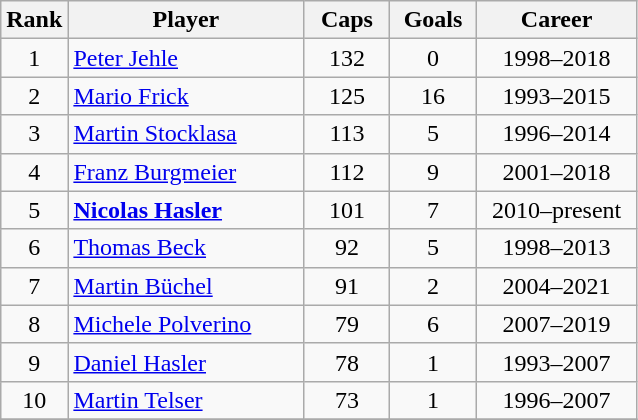<table class="wikitable sortable" style="text-align: center;">
<tr>
<th width=25>Rank</th>
<th width=150>Player</th>
<th width=50>Caps</th>
<th width=50>Goals</th>
<th width=100>Career</th>
</tr>
<tr>
<td>1</td>
<td align=left><a href='#'>Peter Jehle</a></td>
<td>132</td>
<td>0</td>
<td>1998–2018</td>
</tr>
<tr>
<td>2</td>
<td align=left><a href='#'>Mario Frick</a></td>
<td>125</td>
<td>16</td>
<td>1993–2015</td>
</tr>
<tr>
<td>3</td>
<td align=left><a href='#'>Martin Stocklasa</a></td>
<td>113</td>
<td>5</td>
<td>1996–2014</td>
</tr>
<tr>
<td>4</td>
<td align=left><a href='#'>Franz Burgmeier</a></td>
<td>112</td>
<td>9</td>
<td>2001–2018</td>
</tr>
<tr>
<td>5</td>
<td align=left><strong><a href='#'>Nicolas Hasler</a></strong></td>
<td>101</td>
<td>7</td>
<td>2010–present</td>
</tr>
<tr>
<td>6</td>
<td align=left><a href='#'>Thomas Beck</a></td>
<td>92</td>
<td>5</td>
<td>1998–2013</td>
</tr>
<tr>
<td>7</td>
<td align=left><a href='#'>Martin Büchel</a></td>
<td>91</td>
<td>2</td>
<td>2004–2021</td>
</tr>
<tr>
<td>8</td>
<td align=left><a href='#'>Michele Polverino</a></td>
<td>79</td>
<td>6</td>
<td>2007–2019</td>
</tr>
<tr>
<td>9</td>
<td align=left><a href='#'>Daniel Hasler</a></td>
<td>78</td>
<td>1</td>
<td>1993–2007</td>
</tr>
<tr>
<td>10</td>
<td align=left><a href='#'>Martin Telser</a></td>
<td>73</td>
<td>1</td>
<td>1996–2007</td>
</tr>
<tr>
</tr>
</table>
